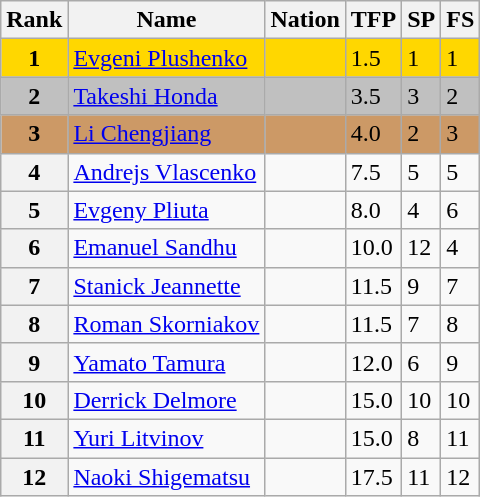<table class="wikitable">
<tr>
<th>Rank</th>
<th>Name</th>
<th>Nation</th>
<th>TFP</th>
<th>SP</th>
<th>FS</th>
</tr>
<tr bgcolor="gold">
<td align="center"><strong>1</strong></td>
<td><a href='#'>Evgeni Plushenko</a></td>
<td></td>
<td>1.5</td>
<td>1</td>
<td>1</td>
</tr>
<tr bgcolor="silver">
<td align="center"><strong>2</strong></td>
<td><a href='#'>Takeshi Honda</a></td>
<td></td>
<td>3.5</td>
<td>3</td>
<td>2</td>
</tr>
<tr bgcolor="cc9966">
<td align="center"><strong>3</strong></td>
<td><a href='#'>Li Chengjiang</a></td>
<td></td>
<td>4.0</td>
<td>2</td>
<td>3</td>
</tr>
<tr>
<th>4</th>
<td><a href='#'>Andrejs Vlascenko</a></td>
<td></td>
<td>7.5</td>
<td>5</td>
<td>5</td>
</tr>
<tr>
<th>5</th>
<td><a href='#'>Evgeny Pliuta</a></td>
<td></td>
<td>8.0</td>
<td>4</td>
<td>6</td>
</tr>
<tr>
<th>6</th>
<td><a href='#'>Emanuel Sandhu</a></td>
<td></td>
<td>10.0</td>
<td>12</td>
<td>4</td>
</tr>
<tr>
<th>7</th>
<td><a href='#'>Stanick Jeannette</a></td>
<td></td>
<td>11.5</td>
<td>9</td>
<td>7</td>
</tr>
<tr>
<th>8</th>
<td><a href='#'>Roman Skorniakov</a></td>
<td></td>
<td>11.5</td>
<td>7</td>
<td>8</td>
</tr>
<tr>
<th>9</th>
<td><a href='#'>Yamato Tamura</a></td>
<td></td>
<td>12.0</td>
<td>6</td>
<td>9</td>
</tr>
<tr>
<th>10</th>
<td><a href='#'>Derrick Delmore</a></td>
<td></td>
<td>15.0</td>
<td>10</td>
<td>10</td>
</tr>
<tr>
<th>11</th>
<td><a href='#'>Yuri Litvinov</a></td>
<td></td>
<td>15.0</td>
<td>8</td>
<td>11</td>
</tr>
<tr>
<th>12</th>
<td><a href='#'>Naoki Shigematsu</a></td>
<td></td>
<td>17.5</td>
<td>11</td>
<td>12</td>
</tr>
</table>
